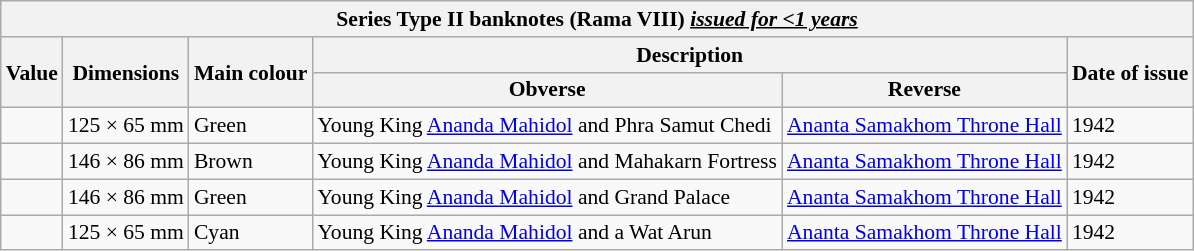<table class="wikitable" style="font-size: 90%" style="width:100%; text-align: center">
<tr>
<th colspan="8">Series Type II banknotes (Rama VIII) <em><u>issued for <1 years</u></em></th>
</tr>
<tr>
<th rowspan="2">Value</th>
<th rowspan="2">Dimensions</th>
<th rowspan="2">Main colour</th>
<th colspan="2">Description</th>
<th rowspan="2">Date of issue</th>
</tr>
<tr>
<th>Obverse</th>
<th>Reverse</th>
</tr>
<tr>
<td></td>
<td>125 × 65 mm</td>
<td>Green</td>
<td>Young King <a href='#'>Ananda Mahidol</a> and Phra Samut Chedi</td>
<td><a href='#'>Ananta Samakhom Throne Hall</a></td>
<td>1942</td>
</tr>
<tr>
<td></td>
<td>146 × 86 mm</td>
<td>Brown</td>
<td>Young King <a href='#'>Ananda Mahidol</a> and Mahakarn Fortress</td>
<td><a href='#'>Ananta Samakhom Throne Hall</a></td>
<td>1942</td>
</tr>
<tr>
<td></td>
<td>146 × 86 mm</td>
<td>Green</td>
<td>Young King <a href='#'>Ananda Mahidol</a> and Grand Palace</td>
<td><a href='#'>Ananta Samakhom Throne Hall</a></td>
<td>1942</td>
</tr>
<tr>
<td></td>
<td>125 × 65 mm</td>
<td>Cyan</td>
<td>Young King <a href='#'>Ananda Mahidol</a> and a Wat Arun</td>
<td><a href='#'>Ananta Samakhom Throne Hall</a></td>
<td>1942</td>
</tr>
</table>
